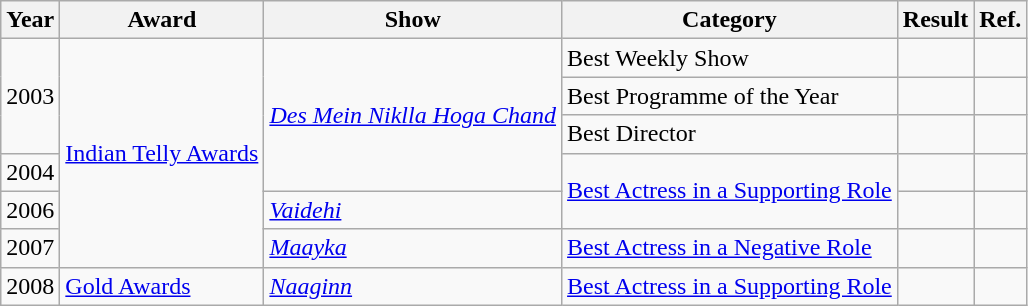<table class="wikitable sortable">
<tr>
<th>Year</th>
<th>Award</th>
<th>Show</th>
<th>Category</th>
<th>Result</th>
<th>Ref.</th>
</tr>
<tr>
<td rowspan="3">2003</td>
<td rowspan="6"><a href='#'>Indian Telly Awards</a></td>
<td rowspan="4"><em><a href='#'>Des Mein Niklla Hoga Chand</a></em></td>
<td>Best Weekly Show</td>
<td></td>
<td></td>
</tr>
<tr>
<td>Best Programme of the Year</td>
<td></td>
<td></td>
</tr>
<tr>
<td>Best Director</td>
<td></td>
<td></td>
</tr>
<tr>
<td>2004</td>
<td rowspan="2"><a href='#'>Best Actress in a Supporting Role</a></td>
<td></td>
<td></td>
</tr>
<tr>
<td>2006</td>
<td><em><a href='#'>Vaidehi</a></em></td>
<td></td>
<td></td>
</tr>
<tr>
<td>2007</td>
<td><em><a href='#'>Maayka</a></em></td>
<td><a href='#'>Best Actress in a Negative Role</a></td>
<td></td>
<td></td>
</tr>
<tr>
<td>2008</td>
<td><a href='#'>Gold Awards</a></td>
<td><em><a href='#'>Naaginn</a></em></td>
<td><a href='#'>Best Actress in a Supporting Role</a></td>
<td></td>
<td></td>
</tr>
</table>
